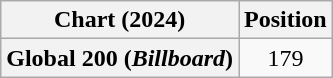<table class="wikitable plainrowheaders" style="text-align:center">
<tr>
<th scope="col">Chart (2024)</th>
<th scope="col">Position</th>
</tr>
<tr>
<th scope="row">Global 200 (<em>Billboard</em>)</th>
<td>179</td>
</tr>
</table>
